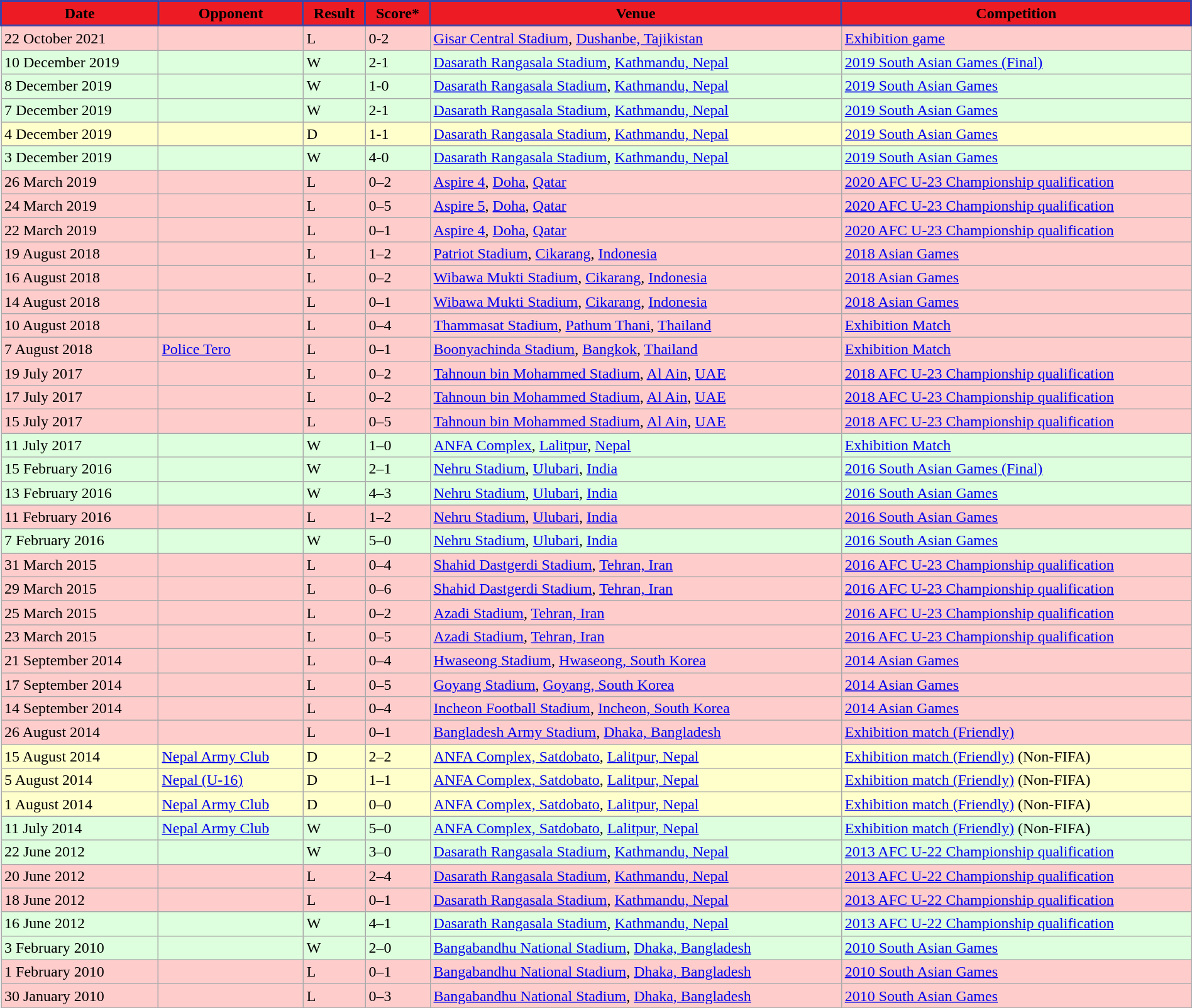<table width=100% class="wikitable">
<tr>
<th style="background:#ED1C24;border: 2px solid #3F43A4;"><span>Date</span></th>
<th style="background:#ED1C24;border: 2px solid #3F43A4;"><span>Opponent</span></th>
<th style="background:#ED1C24;border: 2px solid #3F43A4;"><span>Result</span></th>
<th style="background:#ED1C24;border: 2px solid #3F43A4;"><span>Score*</span></th>
<th style="background:#ED1C24;border: 2px solid #3F43A4;"><span>Venue</span></th>
<th style="background:#ED1C24;border: 2px solid #3F43A4;"><span>Competition</span></th>
</tr>
<tr style="background:#FFCCCC;">
<td>22 October 2021</td>
<td></td>
<td>L</td>
<td>0-2</td>
<td> <a href='#'>Gisar Central Stadium</a>, <a href='#'>Dushanbe, Tajikistan</a></td>
<td><a href='#'>Exhibition game</a></td>
</tr>
<tr style="background:#dfd;">
<td>10 December 2019</td>
<td></td>
<td>W</td>
<td>2-1</td>
<td> <a href='#'>Dasarath Rangasala Stadium</a>, <a href='#'>Kathmandu, Nepal</a></td>
<td><a href='#'>2019 South Asian Games (Final)</a></td>
</tr>
<tr style="background:#dfd;">
<td>8 December 2019</td>
<td></td>
<td>W</td>
<td>1-0</td>
<td> <a href='#'>Dasarath Rangasala Stadium</a>, <a href='#'>Kathmandu, Nepal</a></td>
<td><a href='#'>2019 South Asian Games</a></td>
</tr>
<tr style="background:#dfd;">
<td>7 December 2019</td>
<td></td>
<td>W</td>
<td>2-1</td>
<td> <a href='#'>Dasarath Rangasala Stadium</a>, <a href='#'>Kathmandu, Nepal</a></td>
<td><a href='#'>2019 South Asian Games</a></td>
</tr>
<tr bgcolor=#FFFFCC>
<td>4 December 2019</td>
<td></td>
<td>D</td>
<td>1-1</td>
<td> <a href='#'>Dasarath Rangasala Stadium</a>, <a href='#'>Kathmandu, Nepal</a></td>
<td><a href='#'>2019 South Asian Games</a></td>
</tr>
<tr style="background:#dfd;">
<td>3 December 2019</td>
<td></td>
<td>W</td>
<td>4-0</td>
<td> <a href='#'>Dasarath Rangasala Stadium</a>, <a href='#'>Kathmandu, Nepal</a></td>
<td><a href='#'>2019 South Asian Games</a></td>
</tr>
<tr style="background:#FFCCCC;">
<td>26 March 2019</td>
<td></td>
<td>L</td>
<td>0–2</td>
<td> <a href='#'>Aspire 4</a>, <a href='#'>Doha</a>, <a href='#'>Qatar</a></td>
<td><a href='#'>2020 AFC U-23 Championship qualification</a></td>
</tr>
<tr style="background:#FFCCCC;">
<td>24 March 2019</td>
<td></td>
<td>L</td>
<td>0–5</td>
<td> <a href='#'>Aspire 5</a>, <a href='#'>Doha</a>, <a href='#'>Qatar</a></td>
<td><a href='#'>2020 AFC U-23 Championship qualification</a></td>
</tr>
<tr style="background:#FFCCCC;">
<td>22 March 2019</td>
<td></td>
<td>L</td>
<td>0–1</td>
<td> <a href='#'>Aspire 4</a>, <a href='#'>Doha</a>, <a href='#'>Qatar</a></td>
<td><a href='#'>2020 AFC U-23 Championship qualification</a></td>
</tr>
<tr style="background:#FFCCCC;">
<td>19 August 2018</td>
<td></td>
<td>L</td>
<td>1–2</td>
<td> <a href='#'>Patriot Stadium</a>, <a href='#'>Cikarang</a>, <a href='#'>Indonesia</a></td>
<td><a href='#'>2018 Asian Games</a></td>
</tr>
<tr style="background:#FFCCCC;">
<td>16 August 2018</td>
<td></td>
<td>L</td>
<td>0–2</td>
<td> <a href='#'>Wibawa Mukti Stadium</a>, <a href='#'>Cikarang</a>, <a href='#'>Indonesia</a></td>
<td><a href='#'>2018 Asian Games</a></td>
</tr>
<tr style="background:#FFCCCC;">
<td>14 August 2018</td>
<td></td>
<td>L</td>
<td>0–1</td>
<td> <a href='#'>Wibawa Mukti Stadium</a>, <a href='#'>Cikarang</a>, <a href='#'>Indonesia</a></td>
<td><a href='#'>2018 Asian Games</a></td>
</tr>
<tr style="background:#FFCCCC;">
<td>10 August 2018</td>
<td></td>
<td>L</td>
<td>0–4</td>
<td> <a href='#'>Thammasat Stadium</a>, <a href='#'>Pathum Thani</a>, <a href='#'>Thailand</a></td>
<td><a href='#'>Exhibition Match</a></td>
</tr>
<tr style="background:#FFCCCC;">
<td>7 August 2018</td>
<td> <a href='#'>Police Tero</a></td>
<td>L</td>
<td>0–1</td>
<td> <a href='#'>Boonyachinda Stadium</a>, <a href='#'>Bangkok</a>, <a href='#'>Thailand</a></td>
<td><a href='#'>Exhibition Match</a></td>
</tr>
<tr style="background:#FFCCCC;">
<td>19 July 2017</td>
<td></td>
<td>L</td>
<td>0–2</td>
<td> <a href='#'>Tahnoun bin Mohammed Stadium</a>, <a href='#'>Al Ain</a>, <a href='#'>UAE</a></td>
<td><a href='#'>2018 AFC U-23 Championship qualification</a></td>
</tr>
<tr style="background:#FFCCCC;">
<td>17 July 2017</td>
<td></td>
<td>L</td>
<td>0–2</td>
<td> <a href='#'>Tahnoun bin Mohammed Stadium</a>, <a href='#'>Al Ain</a>, <a href='#'>UAE</a></td>
<td><a href='#'>2018 AFC U-23 Championship qualification</a></td>
</tr>
<tr style="background:#FFCCCC;">
<td>15 July 2017</td>
<td></td>
<td>L</td>
<td>0–5</td>
<td> <a href='#'>Tahnoun bin Mohammed Stadium</a>, <a href='#'>Al Ain</a>, <a href='#'>UAE</a></td>
<td><a href='#'>2018 AFC U-23 Championship qualification</a></td>
</tr>
<tr style="background:#dfd;">
<td>11 July 2017</td>
<td></td>
<td>W</td>
<td>1–0</td>
<td> <a href='#'>ANFA Complex</a>, <a href='#'>Lalitpur</a>, <a href='#'>Nepal</a></td>
<td><a href='#'>Exhibition Match</a></td>
</tr>
<tr style="background:#dfd;">
<td>15 February 2016</td>
<td></td>
<td>W</td>
<td>2–1</td>
<td> <a href='#'>Nehru Stadium</a>, <a href='#'>Ulubari</a>, <a href='#'>India</a></td>
<td><a href='#'>2016 South Asian Games (Final)</a></td>
</tr>
<tr style="background:#dfd;">
<td>13 February 2016</td>
<td></td>
<td>W</td>
<td>4–3</td>
<td> <a href='#'>Nehru Stadium</a>, <a href='#'>Ulubari</a>, <a href='#'>India</a></td>
<td><a href='#'>2016 South Asian Games</a></td>
</tr>
<tr style="background:#fcc;">
<td>11 February 2016</td>
<td></td>
<td>L</td>
<td>1–2</td>
<td> <a href='#'>Nehru Stadium</a>, <a href='#'>Ulubari</a>, <a href='#'>India</a></td>
<td><a href='#'>2016 South Asian Games</a></td>
</tr>
<tr style="background:#dfd;">
<td>7 February 2016</td>
<td></td>
<td>W</td>
<td>5–0</td>
<td> <a href='#'>Nehru Stadium</a>, <a href='#'>Ulubari</a>, <a href='#'>India</a></td>
<td><a href='#'>2016 South Asian Games</a></td>
</tr>
<tr>
</tr>
<tr bgcolor=#FFCCCC>
<td>31 March 2015</td>
<td></td>
<td>L</td>
<td>0–4</td>
<td> <a href='#'>Shahid Dastgerdi Stadium</a>, <a href='#'>Tehran, Iran</a></td>
<td><a href='#'>2016 AFC U-23 Championship qualification</a></td>
</tr>
<tr bgcolor=#FFCCCC>
<td>29 March 2015</td>
<td></td>
<td>L</td>
<td>0–6</td>
<td> <a href='#'>Shahid Dastgerdi Stadium</a>, <a href='#'>Tehran, Iran</a></td>
<td><a href='#'>2016 AFC U-23 Championship qualification</a></td>
</tr>
<tr bgcolor=#FFCCCC>
<td>25 March 2015</td>
<td></td>
<td>L</td>
<td>0–2</td>
<td> <a href='#'>Azadi Stadium</a>, <a href='#'>Tehran, Iran</a></td>
<td><a href='#'>2016 AFC U-23 Championship qualification</a></td>
</tr>
<tr bgcolor=#FFCCCC>
<td>23 March 2015</td>
<td></td>
<td>L</td>
<td>0–5</td>
<td> <a href='#'>Azadi Stadium</a>, <a href='#'>Tehran, Iran</a></td>
<td><a href='#'>2016 AFC U-23 Championship qualification</a></td>
</tr>
<tr bgcolor=#FFCCCC>
<td>21 September 2014</td>
<td></td>
<td>L</td>
<td>0–4</td>
<td> <a href='#'>Hwaseong Stadium</a>, <a href='#'>Hwaseong, South Korea</a></td>
<td><a href='#'>2014 Asian Games</a></td>
</tr>
<tr bgcolor=#FFCCCC>
<td>17 September 2014</td>
<td></td>
<td>L</td>
<td>0–5</td>
<td> <a href='#'>Goyang Stadium</a>, <a href='#'>Goyang, South Korea</a></td>
<td><a href='#'>2014 Asian Games</a></td>
</tr>
<tr bgcolor=#FFCCCC>
<td>14 September 2014</td>
<td></td>
<td>L</td>
<td>0–4</td>
<td> <a href='#'>Incheon Football Stadium</a>, <a href='#'>Incheon, South Korea</a></td>
<td><a href='#'>2014 Asian Games</a></td>
</tr>
<tr bgcolor=#FFCCCC>
<td>26 August 2014</td>
<td></td>
<td>L</td>
<td>0–1</td>
<td> <a href='#'>Bangladesh Army Stadium</a>, <a href='#'>Dhaka, Bangladesh</a></td>
<td><a href='#'>Exhibition match (Friendly)</a></td>
</tr>
<tr bgcolor=#FFFFCC>
<td>15 August 2014</td>
<td> <a href='#'>Nepal Army Club</a></td>
<td>D</td>
<td>2–2</td>
<td> <a href='#'>ANFA Complex, Satdobato</a>, <a href='#'>Lalitpur, Nepal</a></td>
<td><a href='#'>Exhibition match (Friendly)</a> (Non-FIFA)</td>
</tr>
<tr bgcolor=#FFFFCC>
<td>5 August 2014</td>
<td> <a href='#'>Nepal (U-16)</a></td>
<td>D</td>
<td>1–1</td>
<td> <a href='#'>ANFA Complex, Satdobato</a>, <a href='#'>Lalitpur, Nepal</a></td>
<td><a href='#'>Exhibition match (Friendly)</a> (Non-FIFA)</td>
</tr>
<tr bgcolor=#FFFFCC>
<td>1 August 2014</td>
<td> <a href='#'>Nepal Army Club</a></td>
<td>D</td>
<td>0–0</td>
<td> <a href='#'>ANFA Complex, Satdobato</a>, <a href='#'>Lalitpur, Nepal</a></td>
<td><a href='#'>Exhibition match (Friendly)</a> (Non-FIFA)</td>
</tr>
<tr bgcolor=#dfd>
<td>11 July 2014</td>
<td> <a href='#'>Nepal Army Club</a></td>
<td>W</td>
<td>5–0</td>
<td> <a href='#'>ANFA Complex, Satdobato</a>, <a href='#'>Lalitpur, Nepal</a></td>
<td><a href='#'>Exhibition match (Friendly)</a> (Non-FIFA)</td>
</tr>
<tr bgcolor=#dfd>
<td>22 June 2012</td>
<td></td>
<td>W</td>
<td>3–0</td>
<td> <a href='#'>Dasarath Rangasala Stadium</a>, <a href='#'>Kathmandu, Nepal</a></td>
<td><a href='#'>2013 AFC U-22 Championship qualification</a></td>
</tr>
<tr bgcolor=#FFCCCC>
<td>20 June 2012</td>
<td></td>
<td>L</td>
<td>2–4</td>
<td> <a href='#'>Dasarath Rangasala Stadium</a>, <a href='#'>Kathmandu, Nepal</a></td>
<td><a href='#'>2013 AFC U-22 Championship qualification</a></td>
</tr>
<tr bgcolor=#FFCCCC>
<td>18 June 2012</td>
<td></td>
<td>L</td>
<td>0–1</td>
<td> <a href='#'>Dasarath Rangasala Stadium</a>, <a href='#'>Kathmandu, Nepal</a></td>
<td><a href='#'>2013 AFC U-22 Championship qualification</a></td>
</tr>
<tr bgcolor=#dfd>
<td>16 June 2012</td>
<td></td>
<td>W</td>
<td>4–1</td>
<td> <a href='#'>Dasarath Rangasala Stadium</a>, <a href='#'>Kathmandu, Nepal</a></td>
<td><a href='#'>2013 AFC U-22 Championship qualification</a></td>
</tr>
<tr bgcolor=#dfd>
<td>3 February 2010</td>
<td></td>
<td>W</td>
<td>2–0</td>
<td> <a href='#'>Bangabandhu National Stadium</a>, <a href='#'>Dhaka, Bangladesh</a></td>
<td><a href='#'>2010 South Asian Games</a></td>
</tr>
<tr bgcolor=#FFCCCC>
<td>1 February 2010</td>
<td></td>
<td>L</td>
<td>0–1</td>
<td> <a href='#'>Bangabandhu National Stadium</a>, <a href='#'>Dhaka, Bangladesh</a></td>
<td><a href='#'>2010 South Asian Games</a></td>
</tr>
<tr bgcolor=#FFCCCC>
<td>30 January 2010</td>
<td></td>
<td>L</td>
<td>0–3</td>
<td> <a href='#'>Bangabandhu National Stadium</a>, <a href='#'>Dhaka, Bangladesh</a></td>
<td><a href='#'>2010 South Asian Games</a></td>
</tr>
</table>
